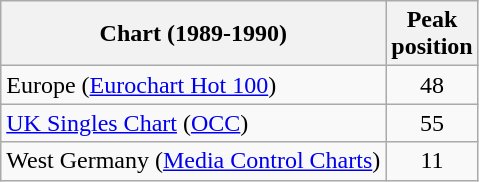<table class="wikitable sortable">
<tr>
<th>Chart (1989-1990)</th>
<th>Peak<br>position</th>
</tr>
<tr>
<td>Europe (<a href='#'>Eurochart Hot 100</a>)</td>
<td align="center">48</td>
</tr>
<tr>
<td><a href='#'>UK Singles Chart</a> (<a href='#'>OCC</a>)</td>
<td align="center">55</td>
</tr>
<tr>
<td>West Germany (<a href='#'>Media Control Charts</a>)</td>
<td align="center">11</td>
</tr>
</table>
